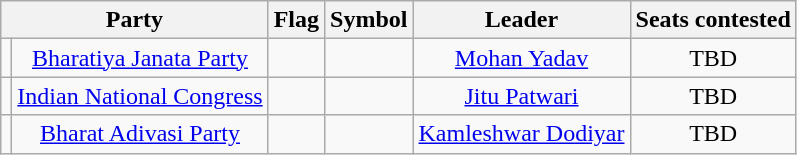<table class="wikitable"  style="text-align:center">
<tr>
<th colspan="2">Party</th>
<th>Flag</th>
<th>Symbol</th>
<th>Leader</th>
<th>Seats contested</th>
</tr>
<tr>
<td></td>
<td><a href='#'>Bharatiya Janata Party</a></td>
<td></td>
<td></td>
<td><a href='#'>Mohan Yadav</a></td>
<td>TBD</td>
</tr>
<tr>
<td></td>
<td><a href='#'>Indian National Congress</a></td>
<td></td>
<td></td>
<td><a href='#'>Jitu Patwari</a></td>
<td>TBD</td>
</tr>
<tr>
<td></td>
<td><a href='#'>Bharat Adivasi Party</a></td>
<td></td>
<td></td>
<td><a href='#'>Kamleshwar Dodiyar</a></td>
<td>TBD</td>
</tr>
</table>
